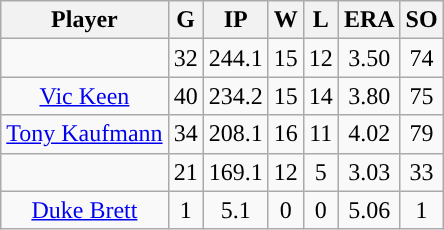<table class="wikitable sortable" style="text-align:center;">
<tr>
<th>Player</th>
<th>G</th>
<th>IP</th>
<th>W</th>
<th>L</th>
<th>ERA</th>
<th>SO</th>
</tr>
<tr>
<td></td>
<td>32</td>
<td>244.1</td>
<td>15</td>
<td>12</td>
<td>3.50</td>
<td>74</td>
</tr>
<tr>
<td><a href='#'>Vic Keen</a></td>
<td>40</td>
<td>234.2</td>
<td>15</td>
<td>14</td>
<td>3.80</td>
<td>75</td>
</tr>
<tr>
<td><a href='#'>Tony Kaufmann</a></td>
<td>34</td>
<td>208.1</td>
<td>16</td>
<td>11</td>
<td>4.02</td>
<td>79</td>
</tr>
<tr>
<td></td>
<td>21</td>
<td>169.1</td>
<td>12</td>
<td>5</td>
<td>3.03</td>
<td>33</td>
</tr>
<tr>
<td><a href='#'>Duke Brett</a></td>
<td>1</td>
<td>5.1</td>
<td>0</td>
<td>0</td>
<td>5.06</td>
<td>1</td>
</tr>
</table>
